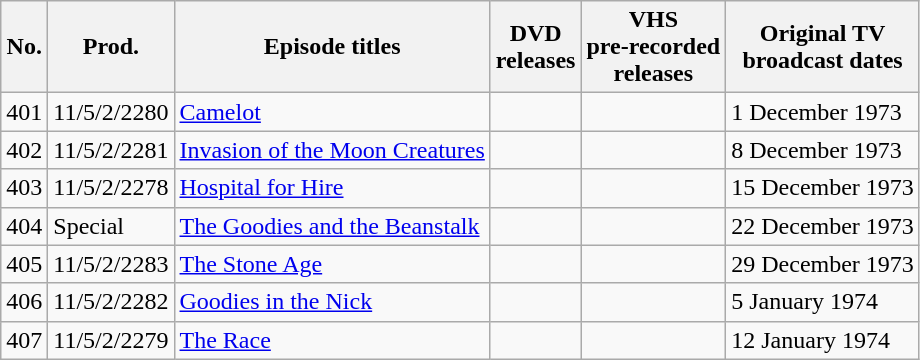<table class="wikitable sortable">
<tr>
<th>No.</th>
<th>Prod.</th>
<th>Episode titles</th>
<th>DVD <br>releases</th>
<th>VHS <br>pre-recorded <br>releases</th>
<th>Original TV <br>broadcast dates</th>
</tr>
<tr>
<td>401</td>
<td>11/5/2/2280</td>
<td><a href='#'>Camelot</a></td>
<td></td>
<td></td>
<td>1 December 1973</td>
</tr>
<tr>
<td>402</td>
<td>11/5/2/2281</td>
<td><a href='#'>Invasion of the Moon Creatures</a></td>
<td></td>
<td></td>
<td>8 December 1973</td>
</tr>
<tr>
<td>403</td>
<td>11/5/2/2278</td>
<td><a href='#'>Hospital for Hire</a></td>
<td></td>
<td></td>
<td>15 December 1973</td>
</tr>
<tr>
<td>404</td>
<td>Special</td>
<td><a href='#'>The Goodies and the Beanstalk</a></td>
<td></td>
<td></td>
<td>22 December 1973</td>
</tr>
<tr>
<td>405</td>
<td>11/5/2/2283</td>
<td><a href='#'>The Stone Age</a></td>
<td></td>
<td></td>
<td>29 December 1973</td>
</tr>
<tr>
<td>406</td>
<td>11/5/2/2282</td>
<td><a href='#'>Goodies in the Nick</a></td>
<td></td>
<td></td>
<td>5 January 1974</td>
</tr>
<tr>
<td>407</td>
<td>11/5/2/2279</td>
<td><a href='#'>The Race</a></td>
<td></td>
<td></td>
<td>12 January 1974</td>
</tr>
</table>
